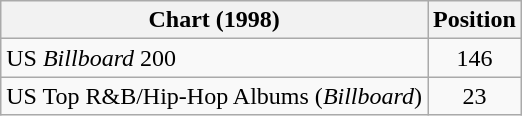<table class="wikitable sortable plainrowheaders">
<tr>
<th>Chart (1998)</th>
<th>Position</th>
</tr>
<tr>
<td>US <em>Billboard</em> 200</td>
<td align="center">146</td>
</tr>
<tr>
<td>US Top R&B/Hip-Hop Albums (<em>Billboard</em>)</td>
<td align="center">23</td>
</tr>
</table>
